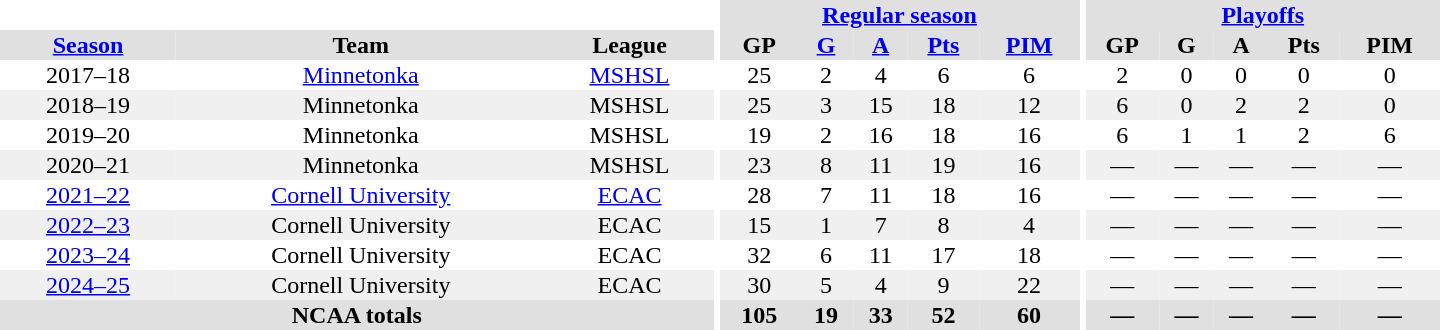<table border="0" cellpadding="1" cellspacing="0" style="text-align:center; width:60em">
<tr bgcolor="#e0e0e0">
<th colspan="3" bgcolor="#ffffff"></th>
<th rowspan="97" bgcolor="#ffffff"></th>
<th colspan="5"><a href='#'>Regular season</a></th>
<th rowspan="97" bgcolor="#ffffff"></th>
<th colspan="5"><a href='#'>Playoffs</a></th>
</tr>
<tr bgcolor="#e0e0e0">
<th><a href='#'>Season</a></th>
<th>Team</th>
<th>League</th>
<th>GP</th>
<th><a href='#'>G</a></th>
<th><a href='#'>A</a></th>
<th><a href='#'>Pts</a></th>
<th><a href='#'>PIM</a></th>
<th>GP</th>
<th>G</th>
<th>A</th>
<th>Pts</th>
<th>PIM</th>
</tr>
<tr>
<td>2017–18</td>
<td><a href='#'>Minnetonka</a></td>
<td><a href='#'>MSHSL</a></td>
<td>25</td>
<td>2</td>
<td>4</td>
<td>6</td>
<td>6</td>
<td>2</td>
<td>0</td>
<td>0</td>
<td>0</td>
<td>0</td>
</tr>
<tr bgcolor="#f0f0f0">
<td>2018–19</td>
<td>Minnetonka</td>
<td>MSHSL</td>
<td>25</td>
<td>3</td>
<td>15</td>
<td>18</td>
<td>12</td>
<td>6</td>
<td>0</td>
<td>2</td>
<td>2</td>
<td>0</td>
</tr>
<tr>
<td>2019–20</td>
<td>Minnetonka</td>
<td>MSHSL</td>
<td>19</td>
<td>2</td>
<td>16</td>
<td>18</td>
<td>16</td>
<td>6</td>
<td>1</td>
<td>1</td>
<td>2</td>
<td>6</td>
</tr>
<tr bgcolor="#f0f0f0">
<td>2020–21</td>
<td>Minnetonka</td>
<td>MSHSL</td>
<td>23</td>
<td>8</td>
<td>11</td>
<td>19</td>
<td>16</td>
<td>—</td>
<td>—</td>
<td>—</td>
<td>—</td>
<td>—</td>
</tr>
<tr>
<td><a href='#'>2021–22</a></td>
<td><a href='#'>Cornell University</a></td>
<td><a href='#'>ECAC</a></td>
<td>28</td>
<td>7</td>
<td>11</td>
<td>18</td>
<td>16</td>
<td>—</td>
<td>—</td>
<td>—</td>
<td>—</td>
<td>—</td>
</tr>
<tr bgcolor="#f0f0f0">
<td><a href='#'>2022–23</a></td>
<td>Cornell University</td>
<td>ECAC</td>
<td>15</td>
<td>1</td>
<td>7</td>
<td>8</td>
<td>4</td>
<td>—</td>
<td>—</td>
<td>—</td>
<td>—</td>
<td>—</td>
</tr>
<tr>
<td><a href='#'>2023–24</a></td>
<td>Cornell University</td>
<td>ECAC</td>
<td>32</td>
<td>6</td>
<td>11</td>
<td>17</td>
<td>18</td>
<td>—</td>
<td>—</td>
<td>—</td>
<td>—</td>
<td>—</td>
</tr>
<tr bgcolor="#f0f0f0">
<td><a href='#'>2024–25</a></td>
<td>Cornell University</td>
<td>ECAC</td>
<td>30</td>
<td>5</td>
<td>4</td>
<td>9</td>
<td>22</td>
<td>—</td>
<td>—</td>
<td>—</td>
<td>—</td>
<td>—</td>
</tr>
<tr bgcolor="#e0e0e0">
<th colspan="3">NCAA totals</th>
<th>105</th>
<th>19</th>
<th>33</th>
<th>52</th>
<th>60</th>
<th>—</th>
<th>—</th>
<th>—</th>
<th>—</th>
<th>—</th>
</tr>
</table>
